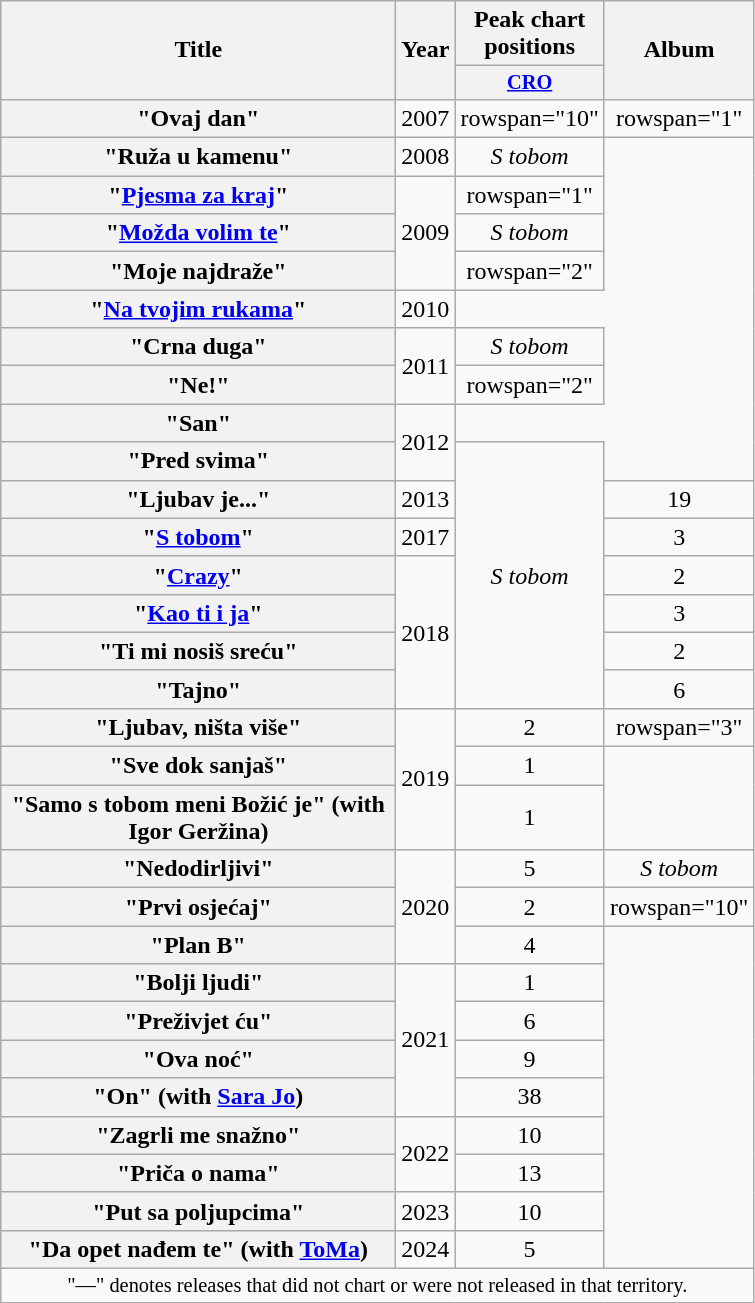<table class="wikitable plainrowheaders" style="text-align:center;">
<tr>
<th scope="col" rowspan="2" style="width:16em;">Title</th>
<th scope="col" rowspan="2" style="width:1em;">Year</th>
<th scope="col" colspan="1">Peak chart positions</th>
<th scope="col" rowspan="2">Album</th>
</tr>
<tr>
<th scope="col" style="width:3em;font-size:85%;"><a href='#'>CRO</a><br></th>
</tr>
<tr>
<th scope="row">"Ovaj dan"</th>
<td>2007</td>
<td>rowspan="10" </td>
<td>rowspan="1" </td>
</tr>
<tr>
<th scope="row">"Ruža u kamenu"</th>
<td>2008</td>
<td><em>S tobom</em></td>
</tr>
<tr>
<th scope="row">"<a href='#'>Pjesma za kraj</a>"</th>
<td rowspan="3">2009</td>
<td>rowspan="1" </td>
</tr>
<tr>
<th scope="row">"<a href='#'>Možda volim te</a>"</th>
<td><em>S tobom</em></td>
</tr>
<tr>
<th scope="row">"Moje najdraže"</th>
<td>rowspan="2" </td>
</tr>
<tr>
<th scope="row">"<a href='#'>Na tvojim rukama</a>"</th>
<td>2010</td>
</tr>
<tr>
<th scope="row">"Crna duga"</th>
<td rowspan="2">2011</td>
<td><em>S tobom</em></td>
</tr>
<tr>
<th scope="row">"Ne!"</th>
<td>rowspan="2" </td>
</tr>
<tr>
<th scope="row">"San"</th>
<td rowspan="2">2012</td>
</tr>
<tr>
<th scope="row">"Pred svima"</th>
<td rowspan="7"><em>S tobom</em></td>
</tr>
<tr>
<th scope="row">"Ljubav je..."</th>
<td>2013</td>
<td>19</td>
</tr>
<tr>
<th scope="row">"<a href='#'>S tobom</a>"</th>
<td>2017</td>
<td>3</td>
</tr>
<tr>
<th scope="row">"<a href='#'>Crazy</a>"</th>
<td rowspan="4">2018</td>
<td>2</td>
</tr>
<tr>
<th scope="row">"<a href='#'>Kao ti i ja</a>"</th>
<td>3</td>
</tr>
<tr>
<th scope="row">"Ti mi nosiš sreću"</th>
<td>2</td>
</tr>
<tr>
<th scope="row">"Tajno"</th>
<td>6</td>
</tr>
<tr>
<th scope="row">"Ljubav, ništa više"</th>
<td rowspan="3">2019</td>
<td>2</td>
<td>rowspan="3" </td>
</tr>
<tr>
<th scope="row">"Sve dok sanjaš"</th>
<td>1</td>
</tr>
<tr>
<th scope="row">"Samo s tobom meni Božić je" <span>(with Igor Geržina)</span></th>
<td>1</td>
</tr>
<tr>
<th scope="row">"Nedodirljivi"</th>
<td rowspan="3">2020</td>
<td>5</td>
<td rowspan="1"><em>S tobom</em></td>
</tr>
<tr>
<th scope="row">"Prvi osjećaj"</th>
<td>2</td>
<td>rowspan="10" </td>
</tr>
<tr>
<th scope="row">"Plan B"</th>
<td>4</td>
</tr>
<tr>
<th scope="row">"Bolji ljudi"</th>
<td rowspan="4">2021</td>
<td>1</td>
</tr>
<tr>
<th scope="row">"Preživjet ću"</th>
<td>6</td>
</tr>
<tr>
<th scope="row">"Ova noć"</th>
<td>9</td>
</tr>
<tr>
<th scope="row">"On" <span>(with <a href='#'>Sara Jo</a>)</span></th>
<td>38</td>
</tr>
<tr>
<th scope="row">"Zagrli me snažno"</th>
<td rowspan="2">2022</td>
<td>10</td>
</tr>
<tr>
<th scope="row">"Priča o nama"</th>
<td>13</td>
</tr>
<tr>
<th scope="row">"Put sa poljupcima"</th>
<td rowspan="1">2023</td>
<td>10</td>
</tr>
<tr>
<th scope="row">"Da opet nađem te" <span>(with <a href='#'>ToMa</a>)</span></th>
<td rowspan="1">2024</td>
<td>5</td>
</tr>
<tr>
<td colspan="22" style="text-align:center; font-size:85%;">"—" denotes releases that did not chart or were not released in that territory.</td>
</tr>
</table>
